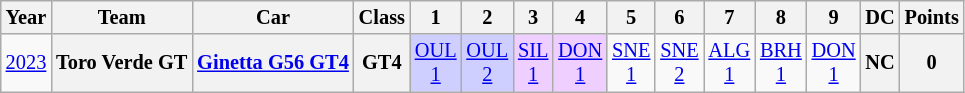<table class="wikitable" style="text-align:center; font-size:85%">
<tr>
<th>Year</th>
<th>Team</th>
<th>Car</th>
<th>Class</th>
<th>1</th>
<th>2</th>
<th>3</th>
<th>4</th>
<th>5</th>
<th>6</th>
<th>7</th>
<th>8</th>
<th>9</th>
<th>DC</th>
<th>Points</th>
</tr>
<tr>
<td><a href='#'>2023</a></td>
<th>Toro Verde GT</th>
<th><a href='#'>Ginetta G56 GT4</a></th>
<th>GT4</th>
<td style="background:#CFCFFF;"><a href='#'>OUL<br>1</a><br></td>
<td style="background:#CFCFFF;"><a href='#'>OUL<br>2</a><br></td>
<td style="background:#EFCFFF;"><a href='#'>SIL<br>1</a><br></td>
<td style="background:#EFCFFF;"><a href='#'>DON<br>1</a><br></td>
<td><a href='#'>SNE<br>1</a></td>
<td><a href='#'>SNE<br>2</a></td>
<td><a href='#'>ALG<br>1</a></td>
<td><a href='#'>BRH<br>1</a></td>
<td><a href='#'>DON<br>1</a></td>
<th>NC</th>
<th>0</th>
</tr>
</table>
